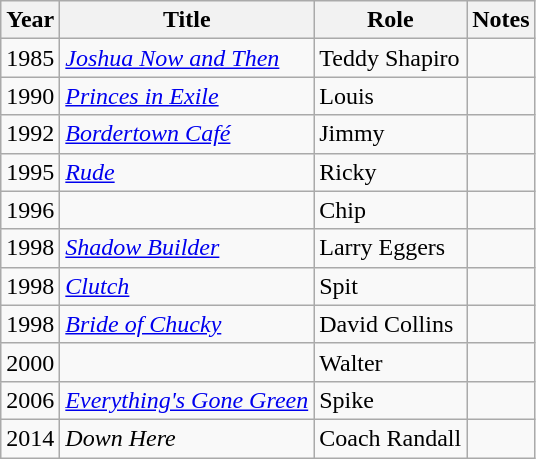<table class="wikitable sortable">
<tr>
<th>Year</th>
<th>Title</th>
<th>Role</th>
<th class="unsortable">Notes</th>
</tr>
<tr>
<td>1985</td>
<td><em><a href='#'>Joshua Now and Then</a></em></td>
<td>Teddy Shapiro</td>
<td></td>
</tr>
<tr>
<td>1990</td>
<td><em><a href='#'>Princes in Exile</a></em></td>
<td>Louis</td>
<td></td>
</tr>
<tr>
<td>1992</td>
<td><em><a href='#'>Bordertown Café</a></em></td>
<td>Jimmy</td>
<td></td>
</tr>
<tr>
<td>1995</td>
<td><em><a href='#'>Rude</a></em></td>
<td>Ricky</td>
<td></td>
</tr>
<tr>
<td>1996</td>
<td><em></em></td>
<td>Chip</td>
<td></td>
</tr>
<tr>
<td>1998</td>
<td><em><a href='#'>Shadow Builder</a></em></td>
<td>Larry Eggers</td>
<td></td>
</tr>
<tr>
<td>1998</td>
<td><em><a href='#'>Clutch</a></em></td>
<td>Spit</td>
<td></td>
</tr>
<tr>
<td>1998</td>
<td><em><a href='#'>Bride of Chucky</a></em></td>
<td>David Collins</td>
<td></td>
</tr>
<tr>
<td>2000</td>
<td><em></em></td>
<td>Walter</td>
<td></td>
</tr>
<tr>
<td>2006</td>
<td><em><a href='#'>Everything's Gone Green</a></em></td>
<td>Spike</td>
<td></td>
</tr>
<tr>
<td>2014</td>
<td><em>Down Here</em></td>
<td>Coach Randall</td>
<td></td>
</tr>
</table>
